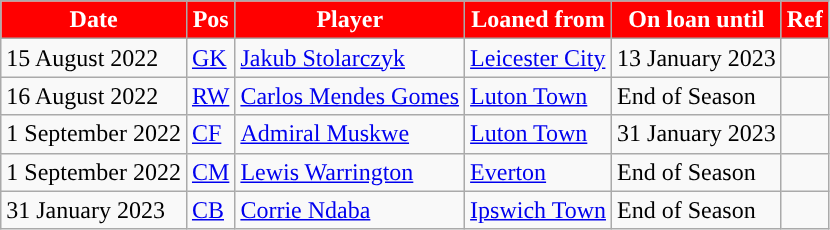<table class="wikitable plainrowheaders sortable">
<tr>
<th style="background:#FF0000; color:#ffffff; ">Date</th>
<th style="background:#FF0000; color:#ffffff; ">Pos</th>
<th style="background:#FF0000; color:#ffffff; ">Player</th>
<th style="background:#FF0000; color:#ffffff; ">Loaned from</th>
<th style="background:#FF0000; color:#ffffff; ">On loan until</th>
<th style="background:#FF0000; color:#ffffff; ">Ref</th>
</tr>
<tr>
<td>15 August 2022</td>
<td><a href='#'>GK</a></td>
<td> <a href='#'>Jakub Stolarczyk</a></td>
<td> <a href='#'>Leicester City</a></td>
<td>13 January 2023</td>
<td></td>
</tr>
<tr>
<td>16 August 2022</td>
<td><a href='#'>RW</a></td>
<td> <a href='#'>Carlos Mendes Gomes</a></td>
<td> <a href='#'>Luton Town</a></td>
<td>End of Season</td>
<td></td>
</tr>
<tr>
<td>1 September 2022</td>
<td><a href='#'>CF</a></td>
<td> <a href='#'>Admiral Muskwe</a></td>
<td> <a href='#'>Luton Town</a></td>
<td>31 January 2023</td>
<td></td>
</tr>
<tr>
<td>1 September 2022</td>
<td><a href='#'>CM</a></td>
<td> <a href='#'>Lewis Warrington</a></td>
<td> <a href='#'>Everton</a></td>
<td>End of Season</td>
<td></td>
</tr>
<tr>
<td>31 January 2023</td>
<td><a href='#'>CB</a></td>
<td> <a href='#'>Corrie Ndaba</a></td>
<td> <a href='#'>Ipswich Town</a></td>
<td>End of Season</td>
<td></td>
</tr>
</table>
